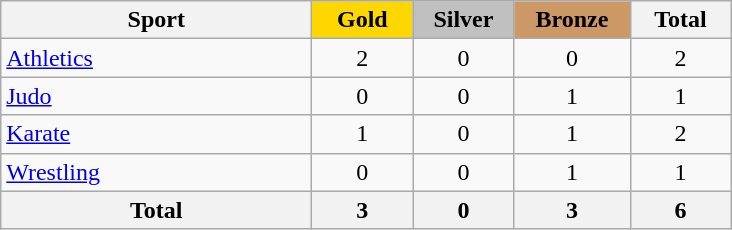<table class="wikitable sortable" style="text-align:center;">
<tr>
<th width=200>Sport</th>
<td bgcolor=gold width=60><strong>Gold</strong></td>
<td bgcolor=silver width=60><strong>Silver</strong></td>
<td bgcolor=#cc9966 width=70><strong>Bronze</strong></td>
<th width=60>Total</th>
</tr>
<tr>
<td align=left> <a href='#'>Athletics</a></td>
<td>2</td>
<td>0</td>
<td>0</td>
<td>2</td>
</tr>
<tr>
<td align=left> <a href='#'>Judo</a></td>
<td>0</td>
<td>0</td>
<td>1</td>
<td>1</td>
</tr>
<tr>
<td align=left> <a href='#'>Karate</a></td>
<td>1</td>
<td>0</td>
<td>1</td>
<td>2</td>
</tr>
<tr>
<td align=left> <a href='#'>Wrestling</a></td>
<td>0</td>
<td>0</td>
<td>1</td>
<td>1</td>
</tr>
<tr>
<th>Total</th>
<th>3</th>
<th>0</th>
<th>3</th>
<th>6</th>
</tr>
</table>
